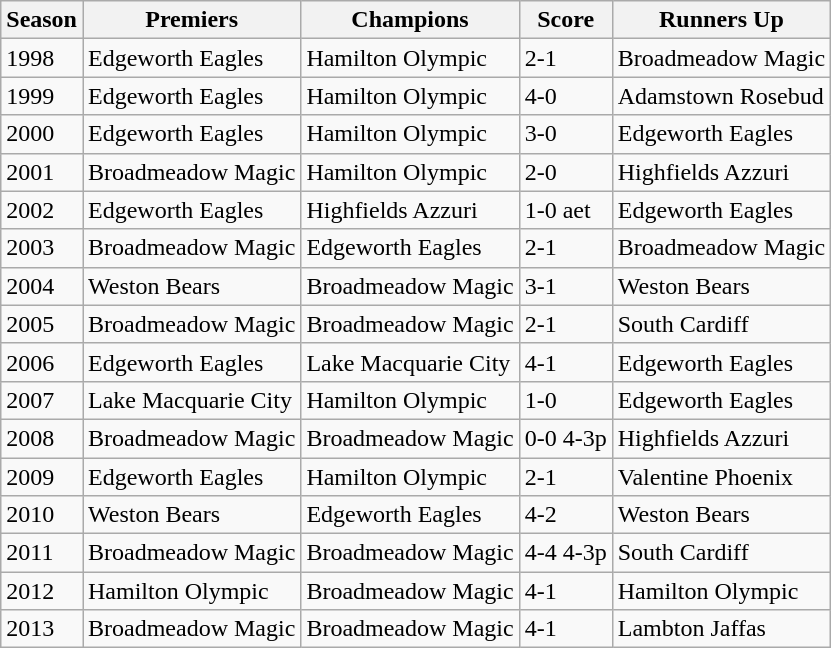<table class="wikitable">
<tr>
<th>Season</th>
<th>Premiers</th>
<th>Champions</th>
<th>Score</th>
<th>Runners Up</th>
</tr>
<tr>
<td>1998</td>
<td>Edgeworth Eagles</td>
<td>Hamilton Olympic</td>
<td>2-1</td>
<td>Broadmeadow  Magic</td>
</tr>
<tr>
<td>1999</td>
<td>Edgeworth  Eagles</td>
<td>Hamilton Olympic</td>
<td>4-0</td>
<td>Adamstown Rosebud</td>
</tr>
<tr>
<td>2000</td>
<td>Edgeworth  Eagles</td>
<td>Hamilton Olympic</td>
<td>3-0</td>
<td>Edgeworth Eagles</td>
</tr>
<tr>
<td>2001</td>
<td>Broadmeadow  Magic</td>
<td>Hamilton Olympic</td>
<td>2-0</td>
<td>Highfields Azzuri</td>
</tr>
<tr>
<td>2002</td>
<td>Edgeworth  Eagles</td>
<td>Highfields Azzuri</td>
<td>1-0 aet</td>
<td>Edgeworth Eagles</td>
</tr>
<tr>
<td>2003</td>
<td>Broadmeadow  Magic</td>
<td>Edgeworth Eagles</td>
<td>2-1</td>
<td>Broadmeadow Magic</td>
</tr>
<tr>
<td>2004</td>
<td>Weston  Bears</td>
<td>Broadmeadow Magic</td>
<td>3-1</td>
<td>Weston Bears</td>
</tr>
<tr>
<td>2005</td>
<td>Broadmeadow  Magic</td>
<td>Broadmeadow Magic</td>
<td>2-1</td>
<td>South Cardiff</td>
</tr>
<tr>
<td>2006</td>
<td>Edgeworth  Eagles</td>
<td>Lake Macquarie City</td>
<td>4-1</td>
<td>Edgeworth Eagles</td>
</tr>
<tr>
<td>2007</td>
<td>Lake  Macquarie City</td>
<td>Hamilton Olympic</td>
<td>1-0</td>
<td>Edgeworth Eagles</td>
</tr>
<tr>
<td>2008</td>
<td>Broadmeadow  Magic</td>
<td>Broadmeadow Magic</td>
<td>0-0 4-3p</td>
<td>Highfields Azzuri</td>
</tr>
<tr>
<td>2009</td>
<td>Edgeworth  Eagles</td>
<td>Hamilton Olympic</td>
<td>2-1</td>
<td>Valentine Phoenix</td>
</tr>
<tr>
<td>2010</td>
<td>Weston  Bears</td>
<td>Edgeworth Eagles</td>
<td>4-2</td>
<td>Weston Bears</td>
</tr>
<tr>
<td>2011</td>
<td>Broadmeadow  Magic</td>
<td>Broadmeadow Magic</td>
<td>4-4 4-3p</td>
<td>South Cardiff</td>
</tr>
<tr>
<td>2012</td>
<td>Hamilton  Olympic</td>
<td>Broadmeadow Magic</td>
<td>4-1</td>
<td>Hamilton Olympic</td>
</tr>
<tr>
<td>2013</td>
<td>Broadmeadow  Magic</td>
<td>Broadmeadow Magic</td>
<td>4-1</td>
<td>Lambton Jaffas</td>
</tr>
</table>
